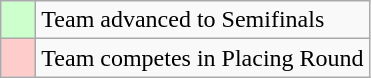<table class="wikitable">
<tr>
<td style="background:#cfc;">    </td>
<td>Team advanced to Semifinals</td>
</tr>
<tr>
<td style="background:#fcc;">    </td>
<td>Team competes in Placing Round</td>
</tr>
</table>
